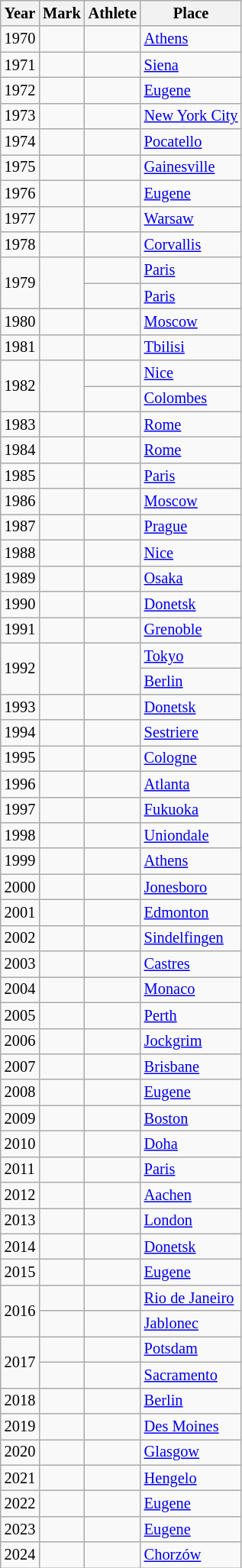<table class="wikitable sortable" style="font-size:85%;">
<tr>
<th>Year</th>
<th>Mark</th>
<th>Athlete</th>
<th>Place</th>
</tr>
<tr>
<td>1970</td>
<td></td>
<td align=left></td>
<td><a href='#'>Athens</a></td>
</tr>
<tr>
<td>1971</td>
<td></td>
<td align=left></td>
<td><a href='#'>Siena</a></td>
</tr>
<tr>
<td>1972</td>
<td></td>
<td align=left></td>
<td><a href='#'>Eugene</a></td>
</tr>
<tr>
<td>1973</td>
<td></td>
<td align=left></td>
<td><a href='#'>New York City</a></td>
</tr>
<tr>
<td>1974</td>
<td> </td>
<td align=left></td>
<td><a href='#'>Pocatello</a></td>
</tr>
<tr>
<td>1975</td>
<td></td>
<td align=left></td>
<td><a href='#'>Gainesville</a></td>
</tr>
<tr>
<td>1976</td>
<td></td>
<td align=left></td>
<td><a href='#'>Eugene</a></td>
</tr>
<tr>
<td>1977</td>
<td></td>
<td align=left></td>
<td><a href='#'>Warsaw</a></td>
</tr>
<tr>
<td>1978</td>
<td></td>
<td align=left></td>
<td><a href='#'>Corvallis</a></td>
</tr>
<tr>
<td rowspan=2>1979</td>
<td rowspan=2></td>
<td align=left></td>
<td><a href='#'>Paris</a></td>
</tr>
<tr>
<td align=left></td>
<td><a href='#'>Paris</a></td>
</tr>
<tr>
<td>1980</td>
<td></td>
<td align=left></td>
<td><a href='#'>Moscow</a></td>
</tr>
<tr>
<td>1981</td>
<td></td>
<td align=left></td>
<td><a href='#'>Tbilisi</a></td>
</tr>
<tr>
<td rowspan=2>1982</td>
<td rowspan=2></td>
<td align=left></td>
<td><a href='#'>Nice</a></td>
</tr>
<tr>
<td align=left></td>
<td><a href='#'>Colombes</a></td>
</tr>
<tr>
<td>1983</td>
<td></td>
<td align=left></td>
<td><a href='#'>Rome</a></td>
</tr>
<tr>
<td>1984</td>
<td></td>
<td align=left></td>
<td><a href='#'>Rome</a></td>
</tr>
<tr>
<td>1985</td>
<td></td>
<td align=left></td>
<td><a href='#'>Paris</a></td>
</tr>
<tr>
<td>1986</td>
<td></td>
<td align=left></td>
<td><a href='#'>Moscow</a></td>
</tr>
<tr>
<td>1987</td>
<td></td>
<td align=left></td>
<td><a href='#'>Prague</a></td>
</tr>
<tr>
<td>1988</td>
<td></td>
<td align=left></td>
<td><a href='#'>Nice</a></td>
</tr>
<tr>
<td>1989</td>
<td> </td>
<td align=left></td>
<td><a href='#'>Osaka</a></td>
</tr>
<tr>
<td>1990</td>
<td> </td>
<td align=left></td>
<td><a href='#'>Donetsk</a></td>
</tr>
<tr>
<td>1991</td>
<td> </td>
<td align=left></td>
<td><a href='#'>Grenoble</a></td>
</tr>
<tr>
<td rowspan=2>1992</td>
<td rowspan=2></td>
<td rowspan=2 align=left></td>
<td><a href='#'>Tokyo</a></td>
</tr>
<tr>
<td><a href='#'>Berlin</a></td>
</tr>
<tr>
<td>1993</td>
<td> </td>
<td align=left></td>
<td><a href='#'>Donetsk</a></td>
</tr>
<tr>
<td>1994</td>
<td> </td>
<td align=left></td>
<td><a href='#'>Sestriere</a></td>
</tr>
<tr>
<td>1995</td>
<td></td>
<td align=left></td>
<td><a href='#'>Cologne</a></td>
</tr>
<tr>
<td>1996</td>
<td></td>
<td align=left></td>
<td><a href='#'>Atlanta</a></td>
</tr>
<tr>
<td>1997</td>
<td></td>
<td align=left></td>
<td><a href='#'>Fukuoka</a></td>
</tr>
<tr>
<td>1998</td>
<td></td>
<td align=left></td>
<td><a href='#'>Uniondale</a></td>
</tr>
<tr>
<td>1999</td>
<td></td>
<td align=left></td>
<td><a href='#'>Athens</a></td>
</tr>
<tr>
<td>2000</td>
<td></td>
<td align=left></td>
<td><a href='#'>Jonesboro</a></td>
</tr>
<tr>
<td>2001</td>
<td></td>
<td align=left></td>
<td><a href='#'>Edmonton</a></td>
</tr>
<tr>
<td>2002</td>
<td> </td>
<td align=left></td>
<td><a href='#'>Sindelfingen</a></td>
</tr>
<tr>
<td>2003</td>
<td></td>
<td align=left></td>
<td><a href='#'>Castres</a></td>
</tr>
<tr>
<td>2004</td>
<td></td>
<td align=left></td>
<td><a href='#'>Monaco</a></td>
</tr>
<tr>
<td>2005</td>
<td></td>
<td align=left></td>
<td><a href='#'>Perth</a></td>
</tr>
<tr>
<td>2006</td>
<td></td>
<td align=left></td>
<td><a href='#'>Jockgrim</a></td>
</tr>
<tr>
<td>2007</td>
<td></td>
<td align=left></td>
<td><a href='#'>Brisbane</a></td>
</tr>
<tr>
<td>2008</td>
<td></td>
<td align=left></td>
<td><a href='#'>Eugene</a></td>
</tr>
<tr>
<td>2009</td>
<td></td>
<td align=left></td>
<td><a href='#'>Boston</a></td>
</tr>
<tr>
<td>2010</td>
<td> </td>
<td align=left></td>
<td><a href='#'>Doha</a></td>
</tr>
<tr>
<td>2011</td>
<td> </td>
<td align=left></td>
<td><a href='#'>Paris</a></td>
</tr>
<tr>
<td>2012</td>
<td></td>
<td align=left></td>
<td><a href='#'>Aachen</a></td>
</tr>
<tr>
<td>2013</td>
<td></td>
<td align=left></td>
<td><a href='#'>London</a></td>
</tr>
<tr>
<td>2014</td>
<td> </td>
<td align=left></td>
<td><a href='#'>Donetsk</a></td>
</tr>
<tr>
<td>2015</td>
<td></td>
<td align=left></td>
<td><a href='#'>Eugene</a></td>
</tr>
<tr>
<td rowspan=2>2016</td>
<td></td>
<td align=left></td>
<td><a href='#'>Rio de Janeiro</a></td>
</tr>
<tr>
<td> </td>
<td align=left></td>
<td><a href='#'>Jablonec</a></td>
</tr>
<tr>
<td rowspan=2>2017</td>
<td> </td>
<td align=left></td>
<td><a href='#'>Potsdam</a></td>
</tr>
<tr>
<td></td>
<td align=left></td>
<td><a href='#'>Sacramento</a></td>
</tr>
<tr>
<td>2018</td>
<td></td>
<td align=left></td>
<td><a href='#'>Berlin</a></td>
</tr>
<tr>
<td>2019</td>
<td></td>
<td align=left></td>
<td><a href='#'>Des Moines</a></td>
</tr>
<tr>
<td>2020</td>
<td> </td>
<td align=left></td>
<td><a href='#'>Glasgow</a></td>
</tr>
<tr>
<td>2021</td>
<td></td>
<td align=left></td>
<td><a href='#'>Hengelo</a></td>
</tr>
<tr>
<td>2022</td>
<td></td>
<td align=left></td>
<td><a href='#'>Eugene</a></td>
</tr>
<tr>
<td>2023</td>
<td></td>
<td align=left></td>
<td><a href='#'>Eugene</a></td>
</tr>
<tr>
<td>2024</td>
<td></td>
<td align=left></td>
<td><a href='#'>Chorzów</a></td>
</tr>
</table>
